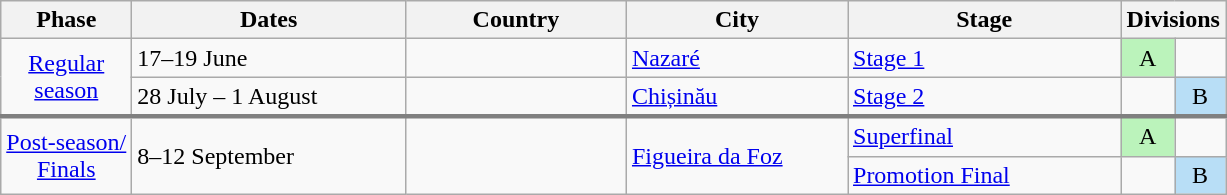<table class="wikitable">
<tr>
<th>Phase</th>
<th width="175">Dates</th>
<th width="140">Country</th>
<th width="140">City</th>
<th width="175">Stage</th>
<th colspan=2>Divisions</th>
</tr>
<tr>
<td rowspan=2 align=center><a href='#'>Regular<br>season</a></td>
<td>17–19 June</td>
<td></td>
<td><a href='#'>Nazaré</a></td>
<td><a href='#'>Stage 1</a></td>
<td bgcolor=#bbf3bb align=center>A</td>
<td></td>
</tr>
<tr style="border-bottom: 3px solid grey">
<td>28 July – 1 August</td>
<td></td>
<td><a href='#'>Chișinău</a></td>
<td><a href='#'>Stage 2</a></td>
<td></td>
<td bgcolor=#b8def6 align=center>B</td>
</tr>
<tr>
<td style="border-top: 3px solid grey" rowspan=2 align=center><a href='#'>Post-season/<br>Finals</a></td>
<td rowspan=2>8–12 September</td>
<td rowspan=2></td>
<td rowspan=2><a href='#'>Figueira da Foz</a></td>
<td><a href='#'>Superfinal</a></td>
<td bgcolor=#bbf3bb align=center>A</td>
<td></td>
</tr>
<tr>
<td><a href='#'>Promotion Final</a></td>
<td></td>
<td bgcolor=#b8def6 align=center>B</td>
</tr>
</table>
